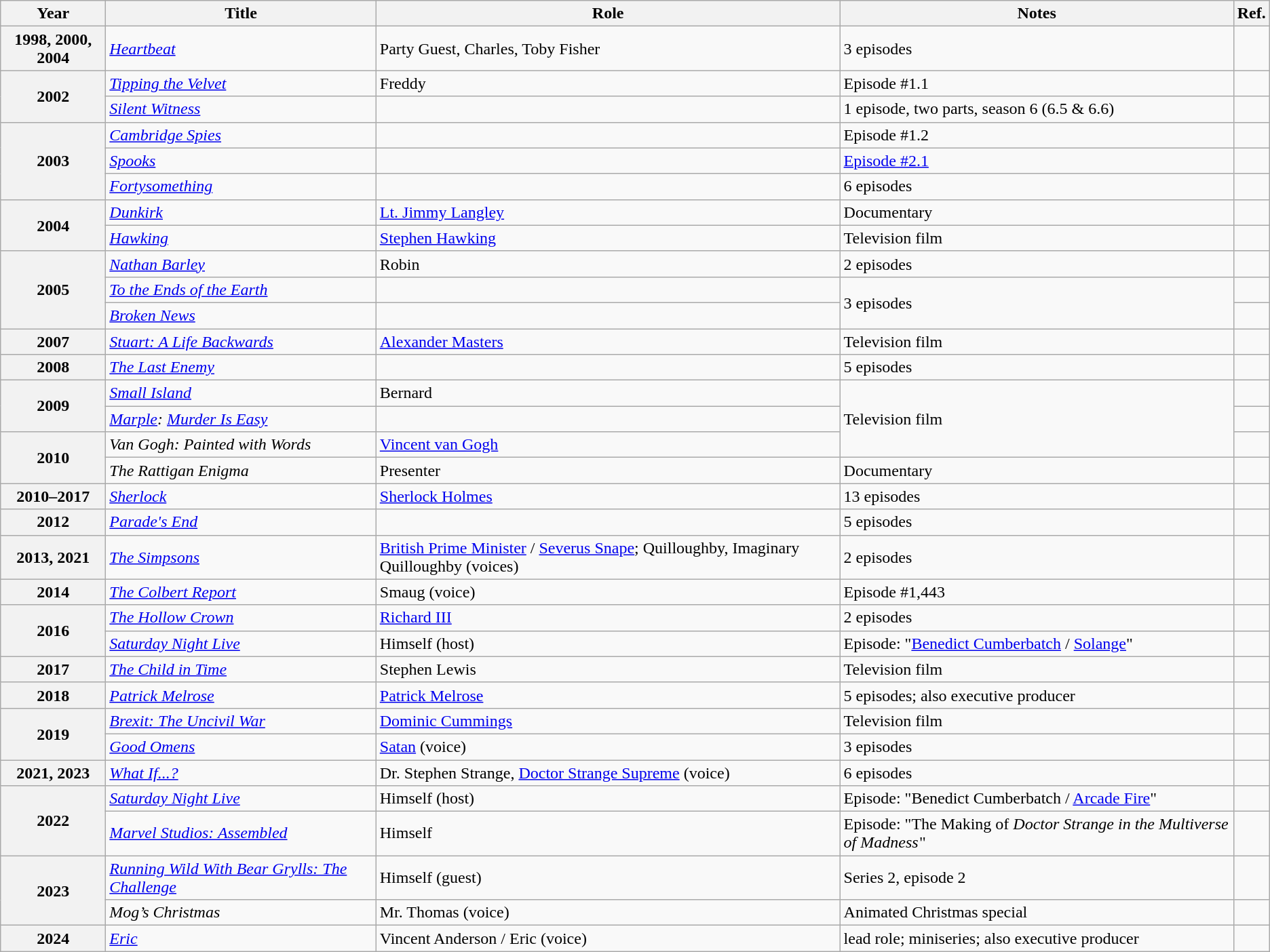<table class="wikitable plainrowheaders sortable">
<tr>
<th scope="col">Year</th>
<th scope="col">Title</th>
<th scope="col">Role</th>
<th scope="col" class="unsortable">Notes</th>
<th scope="col" class="unsortable">Ref.</th>
</tr>
<tr>
<th scope="row">1998, 2000, 2004</th>
<td><em><a href='#'>Heartbeat</a></em></td>
<td>Party Guest, Charles, Toby Fisher</td>
<td>3 episodes</td>
<td style="text-align: center;"></td>
</tr>
<tr>
<th rowspan="2" scope="row">2002</th>
<td><em><a href='#'>Tipping the Velvet</a></em></td>
<td>Freddy</td>
<td>Episode #1.1</td>
<td style="text-align: center;"></td>
</tr>
<tr>
<td><em><a href='#'>Silent Witness</a></em></td>
<td></td>
<td>1 episode, two parts, season 6 (6.5 & 6.6)</td>
<td style="text-align: center;"></td>
</tr>
<tr>
<th rowspan="3" scope="row">2003</th>
<td><em><a href='#'>Cambridge Spies</a></em></td>
<td></td>
<td>Episode #1.2</td>
<td style="text-align: center;"></td>
</tr>
<tr>
<td><em><a href='#'>Spooks</a></em></td>
<td></td>
<td><a href='#'>Episode #2.1</a></td>
<td style="text-align: center;"></td>
</tr>
<tr>
<td><em><a href='#'>Fortysomething</a></em></td>
<td></td>
<td>6 episodes</td>
<td style="text-align: center;"></td>
</tr>
<tr>
<th rowspan="2" scope="row">2004</th>
<td><em><a href='#'>Dunkirk</a></em></td>
<td><a href='#'>Lt. Jimmy Langley</a></td>
<td>Documentary</td>
<td style="text-align: center;"></td>
</tr>
<tr>
<td><em><a href='#'>Hawking</a></em></td>
<td><a href='#'>Stephen Hawking</a></td>
<td>Television film</td>
<td style="text-align: center;"></td>
</tr>
<tr>
<th rowspan="3" scope="row">2005</th>
<td><em><a href='#'>Nathan Barley</a></em></td>
<td>Robin</td>
<td>2 episodes</td>
<td style="text-align: center;"></td>
</tr>
<tr>
<td><em><a href='#'>To the Ends of the Earth</a></em></td>
<td></td>
<td rowspan="2">3 episodes</td>
<td style="text-align: center;"></td>
</tr>
<tr>
<td><em><a href='#'>Broken News</a></em></td>
<td></td>
<td style="text-align: center;"></td>
</tr>
<tr>
<th scope="row">2007</th>
<td><em><a href='#'>Stuart: A Life Backwards</a></em></td>
<td><a href='#'>Alexander Masters</a></td>
<td>Television film</td>
<td style="text-align: center;"></td>
</tr>
<tr>
<th scope="row">2008</th>
<td><em><a href='#'>The Last Enemy</a></em></td>
<td></td>
<td>5 episodes</td>
<td style="text-align: center;"></td>
</tr>
<tr>
<th rowspan="2" scope="row">2009</th>
<td><em><a href='#'>Small Island</a></em></td>
<td>Bernard</td>
<td rowspan="3">Television film</td>
<td style="text-align: center;"></td>
</tr>
<tr>
<td><em><a href='#'>Marple</a>: <a href='#'>Murder Is Easy</a></em></td>
<td></td>
<td style="text-align: center;"></td>
</tr>
<tr>
<th rowspan="2" scope="row">2010</th>
<td><em>Van Gogh: Painted with Words</em></td>
<td><a href='#'>Vincent van Gogh</a></td>
<td style="text-align: center;"></td>
</tr>
<tr>
<td><em>The Rattigan Enigma</em></td>
<td>Presenter</td>
<td>Documentary</td>
<td style="text-align: center;"></td>
</tr>
<tr>
<th scope="row">2010–2017</th>
<td><em><a href='#'>Sherlock</a></em></td>
<td><a href='#'>Sherlock Holmes</a></td>
<td>13 episodes</td>
<td style="text-align: center;"></td>
</tr>
<tr>
<th scope="row">2012</th>
<td><em><a href='#'>Parade's End</a></em></td>
<td></td>
<td>5 episodes</td>
<td style="text-align: center;"></td>
</tr>
<tr>
<th scope="row">2013, 2021</th>
<td><em><a href='#'>The Simpsons</a></em></td>
<td><a href='#'>British Prime Minister</a> / <a href='#'>Severus Snape</a>; Quilloughby, Imaginary Quilloughby (voices)</td>
<td>2 episodes</td>
<td style="text-align: center;"></td>
</tr>
<tr>
<th scope="row">2014</th>
<td><em><a href='#'>The Colbert Report</a></em></td>
<td>Smaug (voice)</td>
<td>Episode #1,443</td>
<td style="text-align: center;"></td>
</tr>
<tr>
<th rowspan="2" scope="row">2016</th>
<td><em><a href='#'>The Hollow Crown</a></em></td>
<td><a href='#'>Richard III</a></td>
<td>2 episodes</td>
<td style="text-align: center;"></td>
</tr>
<tr>
<td><em><a href='#'>Saturday Night Live</a></em></td>
<td>Himself (host)</td>
<td>Episode: "<a href='#'>Benedict Cumberbatch</a> / <a href='#'>Solange</a>"</td>
<td style="text-align: center;"></td>
</tr>
<tr>
<th scope="row">2017</th>
<td><em><a href='#'>The Child in Time</a></em></td>
<td>Stephen Lewis</td>
<td>Television film</td>
<td style="text-align: center;"></td>
</tr>
<tr>
<th scope="row">2018</th>
<td><em><a href='#'>Patrick Melrose</a></em></td>
<td><a href='#'>Patrick Melrose</a></td>
<td>5 episodes; also executive producer</td>
<td style="text-align: center;"></td>
</tr>
<tr>
<th rowspan="2" scope="row">2019</th>
<td><em><a href='#'>Brexit: The Uncivil War</a></em></td>
<td><a href='#'>Dominic Cummings</a></td>
<td>Television film</td>
<td style="text-align: center;"></td>
</tr>
<tr>
<td><em><a href='#'>Good Omens</a></em></td>
<td><a href='#'>Satan</a> (voice)</td>
<td>3 episodes</td>
<td style="text-align: center;"></td>
</tr>
<tr>
<th scope="row">2021, 2023</th>
<td><em><a href='#'>What If...?</a></em></td>
<td>Dr. Stephen Strange, <a href='#'>Doctor Strange Supreme</a> (voice)</td>
<td>6 episodes</td>
<td style="text-align: center;"></td>
</tr>
<tr>
<th rowspan="2" scope="row">2022</th>
<td><em><a href='#'>Saturday Night Live</a></em></td>
<td>Himself (host)</td>
<td>Episode: "Benedict Cumberbatch / <a href='#'>Arcade Fire</a>"</td>
<td></td>
</tr>
<tr>
<td><em><a href='#'>Marvel Studios: Assembled</a></em></td>
<td>Himself</td>
<td>Episode: "The Making of <em>Doctor Strange in the Multiverse of Madness</em> "</td>
<td></td>
</tr>
<tr>
<th rowspan="2" scope="row">2023</th>
<td><em><a href='#'>Running Wild With Bear Grylls: The Challenge</a></em></td>
<td>Himself (guest)</td>
<td>Series 2, episode 2</td>
<td></td>
</tr>
<tr>
<td><em>Mog’s Christmas</em></td>
<td>Mr. Thomas (voice)</td>
<td>Animated Christmas special</td>
<td></td>
</tr>
<tr>
<th scope="row">2024</th>
<td><em><a href='#'>Eric</a></em></td>
<td>Vincent Anderson / Eric (voice)</td>
<td>lead role; miniseries; also executive producer</td>
<td></td>
</tr>
</table>
